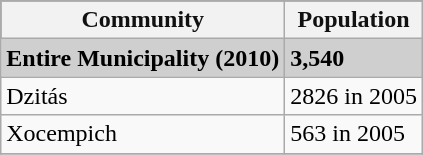<table class="wikitable">
<tr style="background:#111111; color:#111111;">
<th><strong>Community</strong></th>
<th><strong>Population</strong></th>
</tr>
<tr style="background:#CFCFCF;">
<td><strong>Entire Municipality (2010)</strong></td>
<td><strong>3,540</strong></td>
</tr>
<tr>
<td>Dzitás</td>
<td>2826 in 2005</td>
</tr>
<tr>
<td>Xocempich</td>
<td>563  in 2005</td>
</tr>
<tr>
</tr>
</table>
